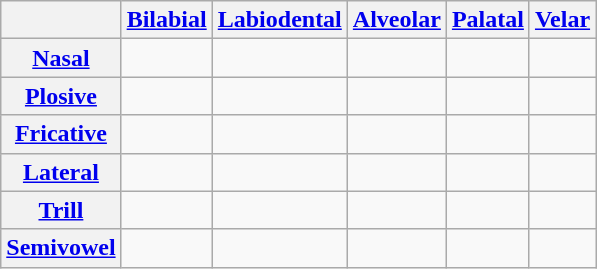<table class="wikitable" style="text-align:center;">
<tr>
<th></th>
<th><a href='#'>Bilabial</a></th>
<th><a href='#'>Labiodental</a></th>
<th><a href='#'>Alveolar</a></th>
<th><a href='#'>Palatal</a></th>
<th><a href='#'>Velar</a></th>
</tr>
<tr>
<th><a href='#'>Nasal</a></th>
<td></td>
<td></td>
<td></td>
<td></td>
<td></td>
</tr>
<tr>
<th><a href='#'>Plosive</a></th>
<td> </td>
<td></td>
<td> </td>
<td></td>
<td></td>
</tr>
<tr>
<th><a href='#'>Fricative</a></th>
<td></td>
<td></td>
<td></td>
<td></td>
<td></td>
</tr>
<tr>
<th><a href='#'>Lateral</a></th>
<td></td>
<td></td>
<td></td>
<td></td>
<td></td>
</tr>
<tr>
<th><a href='#'>Trill</a></th>
<td></td>
<td></td>
<td></td>
<td></td>
<td></td>
</tr>
<tr>
<th><a href='#'>Semivowel</a></th>
<td></td>
<td></td>
<td></td>
<td></td>
<td></td>
</tr>
</table>
